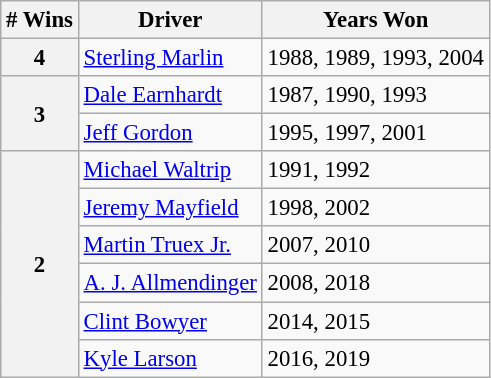<table class="wikitable" style="font-size: 95%;">
<tr>
<th># Wins</th>
<th>Driver</th>
<th>Years Won</th>
</tr>
<tr>
<th>4</th>
<td><a href='#'>Sterling Marlin</a></td>
<td>1988, 1989, 1993, 2004</td>
</tr>
<tr>
<th rowspan="2">3</th>
<td><a href='#'>Dale Earnhardt</a></td>
<td>1987, 1990, 1993</td>
</tr>
<tr>
<td><a href='#'>Jeff Gordon</a></td>
<td>1995, 1997, 2001</td>
</tr>
<tr>
<th rowspan="6">2</th>
<td><a href='#'>Michael Waltrip</a></td>
<td>1991, 1992</td>
</tr>
<tr>
<td><a href='#'>Jeremy Mayfield</a></td>
<td>1998, 2002</td>
</tr>
<tr>
<td><a href='#'>Martin Truex Jr.</a></td>
<td>2007, 2010</td>
</tr>
<tr>
<td><a href='#'>A. J. Allmendinger</a></td>
<td>2008, 2018</td>
</tr>
<tr>
<td><a href='#'>Clint Bowyer</a></td>
<td>2014, 2015</td>
</tr>
<tr>
<td><a href='#'>Kyle Larson</a></td>
<td>2016, 2019</td>
</tr>
</table>
